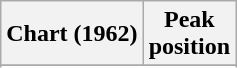<table class="wikitable sortable plainrowheaders" style="text-align:center">
<tr>
<th scope="col">Chart (1962)</th>
<th scope="col">Peak<br> position</th>
</tr>
<tr>
</tr>
<tr>
</tr>
</table>
